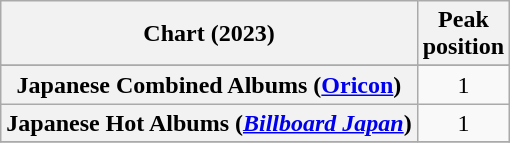<table class="wikitable sortable plainrowheaders" style="text-align:center;">
<tr>
<th scope="col">Chart (2023)</th>
<th scope="col">Peak<br>position</th>
</tr>
<tr>
</tr>
<tr>
<th scope="row">Japanese Combined Albums (<a href='#'>Oricon</a>)</th>
<td>1</td>
</tr>
<tr>
<th scope="row">Japanese Hot Albums (<em><a href='#'>Billboard Japan</a></em>)</th>
<td>1</td>
</tr>
<tr>
</tr>
</table>
